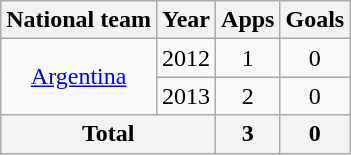<table class="wikitable" style="text-align:center">
<tr>
<th>National team</th>
<th>Year</th>
<th>Apps</th>
<th>Goals</th>
</tr>
<tr>
<td rowspan="2"><a href='#'>Argentina</a></td>
<td>2012</td>
<td>1</td>
<td>0</td>
</tr>
<tr>
<td>2013</td>
<td>2</td>
<td>0</td>
</tr>
<tr>
<th colspan="2">Total</th>
<th>3</th>
<th>0</th>
</tr>
</table>
